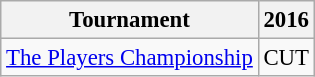<table class="wikitable" style="font-size:95%;text-align:center;">
<tr>
<th>Tournament</th>
<th>2016</th>
</tr>
<tr>
<td align=left><a href='#'>The Players Championship</a></td>
<td>CUT</td>
</tr>
</table>
